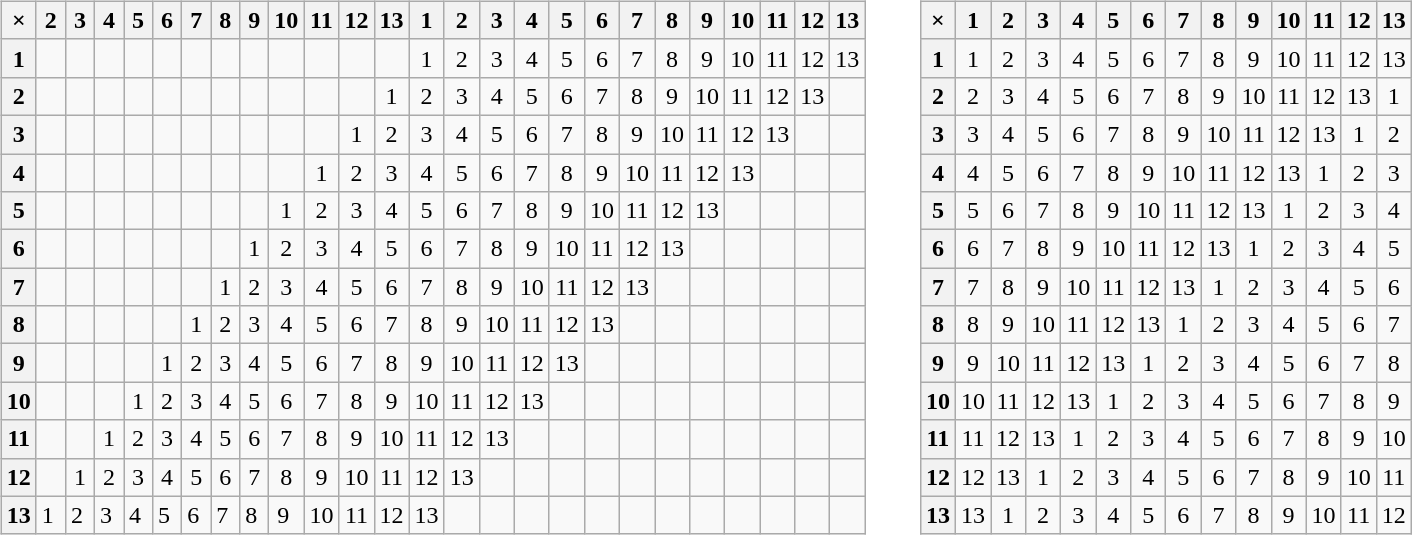<table class="vatop">
<tr>
<td><br><table class="wikitable" style="text-align: center; margin: 0 2em 0 0;">
<tr>
<th>×</th>
<th scope="col">2</th>
<th>3</th>
<th>4</th>
<th>5</th>
<th>6</th>
<th>7</th>
<th>8</th>
<th>9</th>
<th>10</th>
<th>11</th>
<th>12</th>
<th>13</th>
<th>1</th>
<th>2</th>
<th>3</th>
<th>4</th>
<th>5</th>
<th>6</th>
<th>7</th>
<th>8</th>
<th>9</th>
<th>10</th>
<th>11</th>
<th>12</th>
<th>13</th>
</tr>
<tr>
<th scope="row">1</th>
<td></td>
<td></td>
<td></td>
<td></td>
<td></td>
<td></td>
<td></td>
<td></td>
<td></td>
<td></td>
<td></td>
<td></td>
<td>1</td>
<td>2</td>
<td>3</td>
<td>4</td>
<td>5</td>
<td>6</td>
<td>7</td>
<td>8</td>
<td>9</td>
<td>10</td>
<td>11</td>
<td>12</td>
<td>13</td>
</tr>
<tr>
<th scope="row">2</th>
<td></td>
<td></td>
<td></td>
<td></td>
<td></td>
<td></td>
<td></td>
<td></td>
<td></td>
<td></td>
<td></td>
<td>1</td>
<td>2</td>
<td>3</td>
<td>4</td>
<td>5</td>
<td>6</td>
<td>7</td>
<td>8</td>
<td>9</td>
<td>10</td>
<td>11</td>
<td>12</td>
<td>13</td>
<td></td>
</tr>
<tr>
<th scope="row">3</th>
<td></td>
<td></td>
<td></td>
<td></td>
<td></td>
<td></td>
<td></td>
<td></td>
<td></td>
<td></td>
<td>1</td>
<td>2</td>
<td>3</td>
<td>4</td>
<td>5</td>
<td>6</td>
<td>7</td>
<td>8</td>
<td>9</td>
<td>10</td>
<td>11</td>
<td>12</td>
<td>13</td>
<td></td>
<td></td>
</tr>
<tr>
<th scope="row">4</th>
<td></td>
<td></td>
<td></td>
<td></td>
<td></td>
<td></td>
<td></td>
<td></td>
<td></td>
<td>1</td>
<td>2</td>
<td>3</td>
<td>4</td>
<td>5</td>
<td>6</td>
<td>7</td>
<td>8</td>
<td>9</td>
<td>10</td>
<td>11</td>
<td>12</td>
<td>13</td>
<td></td>
<td></td>
<td></td>
</tr>
<tr>
<th scope="row">5</th>
<td></td>
<td></td>
<td></td>
<td></td>
<td></td>
<td></td>
<td></td>
<td></td>
<td>1</td>
<td>2</td>
<td>3</td>
<td>4</td>
<td>5</td>
<td>6</td>
<td>7</td>
<td>8</td>
<td>9</td>
<td>10</td>
<td>11</td>
<td>12</td>
<td>13</td>
<td></td>
<td></td>
<td></td>
<td></td>
</tr>
<tr>
<th scope="row">6</th>
<td></td>
<td></td>
<td></td>
<td></td>
<td></td>
<td></td>
<td></td>
<td>1</td>
<td>2</td>
<td>3</td>
<td>4</td>
<td>5</td>
<td>6</td>
<td>7</td>
<td>8</td>
<td>9</td>
<td>10</td>
<td>11</td>
<td>12</td>
<td>13</td>
<td></td>
<td></td>
<td></td>
<td></td>
<td></td>
</tr>
<tr>
<th scope="row">7</th>
<td></td>
<td></td>
<td></td>
<td></td>
<td></td>
<td></td>
<td>1</td>
<td>2</td>
<td>3</td>
<td>4</td>
<td>5</td>
<td>6</td>
<td>7</td>
<td>8</td>
<td>9</td>
<td>10</td>
<td>11</td>
<td>12</td>
<td>13</td>
<td></td>
<td></td>
<td></td>
<td></td>
<td></td>
<td></td>
</tr>
<tr>
<th scope="row">8</th>
<td></td>
<td></td>
<td></td>
<td></td>
<td></td>
<td>1</td>
<td>2</td>
<td>3</td>
<td>4</td>
<td>5</td>
<td>6</td>
<td>7</td>
<td>8</td>
<td>9</td>
<td>10</td>
<td>11</td>
<td>12</td>
<td>13</td>
<td></td>
<td></td>
<td></td>
<td></td>
<td></td>
<td></td>
<td></td>
</tr>
<tr>
<th scope="row">9</th>
<td></td>
<td></td>
<td></td>
<td></td>
<td>1</td>
<td>2</td>
<td>3</td>
<td>4</td>
<td>5</td>
<td>6</td>
<td>7</td>
<td>8</td>
<td>9</td>
<td>10</td>
<td>11</td>
<td>12</td>
<td>13</td>
<td></td>
<td></td>
<td></td>
<td></td>
<td></td>
<td></td>
<td></td>
<td></td>
</tr>
<tr>
<th scope="row">10</th>
<td></td>
<td></td>
<td></td>
<td>1</td>
<td>2</td>
<td>3</td>
<td>4</td>
<td>5</td>
<td>6</td>
<td>7</td>
<td>8</td>
<td>9</td>
<td>10</td>
<td>11</td>
<td>12</td>
<td>13</td>
<td></td>
<td></td>
<td></td>
<td></td>
<td></td>
<td></td>
<td></td>
<td></td>
<td></td>
</tr>
<tr>
<th scope="row">11</th>
<td></td>
<td></td>
<td>1</td>
<td>2</td>
<td>3</td>
<td>4</td>
<td>5</td>
<td>6</td>
<td>7</td>
<td>8</td>
<td>9</td>
<td>10</td>
<td>11</td>
<td>12</td>
<td>13</td>
<td></td>
<td></td>
<td></td>
<td></td>
<td></td>
<td></td>
<td></td>
<td></td>
<td></td>
<td></td>
</tr>
<tr>
<th scope="row">12</th>
<td></td>
<td>1</td>
<td>2</td>
<td>3</td>
<td>4</td>
<td>5</td>
<td>6</td>
<td>7</td>
<td>8</td>
<td>9</td>
<td>10</td>
<td>11</td>
<td>12</td>
<td>13</td>
<td></td>
<td></td>
<td></td>
<td></td>
<td></td>
<td></td>
<td></td>
<td></td>
<td></td>
<td></td>
<td></td>
</tr>
<tr>
<th scope="row">13</th>
<td>1 </td>
<td>2 </td>
<td>3 </td>
<td>4 </td>
<td>5 </td>
<td>6 </td>
<td>7 </td>
<td>8 </td>
<td>9 </td>
<td>10</td>
<td>11</td>
<td>12</td>
<td>13</td>
<td></td>
<td></td>
<td></td>
<td></td>
<td></td>
<td></td>
<td></td>
<td></td>
<td></td>
<td></td>
<td></td>
<td></td>
</tr>
</table>
</td>
<td><br><table class="wikitable" style="text-align: center;">
<tr>
<th>×</th>
<th scope="col">1</th>
<th>2</th>
<th>3</th>
<th>4</th>
<th>5</th>
<th>6</th>
<th>7</th>
<th>8</th>
<th>9</th>
<th>10</th>
<th>11</th>
<th>12</th>
<th>13</th>
</tr>
<tr>
<th scope="row">1</th>
<td>1</td>
<td>2</td>
<td>3</td>
<td>4</td>
<td>5</td>
<td>6</td>
<td>7</td>
<td>8</td>
<td>9</td>
<td>10</td>
<td>11</td>
<td>12</td>
<td>13</td>
</tr>
<tr>
<th scope="row">2</th>
<td>2</td>
<td>3</td>
<td>4</td>
<td>5</td>
<td>6</td>
<td>7</td>
<td>8</td>
<td>9</td>
<td>10</td>
<td>11</td>
<td>12</td>
<td>13</td>
<td>1</td>
</tr>
<tr>
<th scope="row">3</th>
<td>3</td>
<td>4</td>
<td>5</td>
<td>6</td>
<td>7</td>
<td>8</td>
<td>9</td>
<td>10</td>
<td>11</td>
<td>12</td>
<td>13</td>
<td>1</td>
<td>2</td>
</tr>
<tr>
<th scope="row">4</th>
<td>4</td>
<td>5</td>
<td>6</td>
<td>7</td>
<td>8</td>
<td>9</td>
<td>10</td>
<td>11</td>
<td>12</td>
<td>13</td>
<td>1</td>
<td>2</td>
<td>3</td>
</tr>
<tr>
<th scope="row">5</th>
<td>5</td>
<td>6</td>
<td>7</td>
<td>8</td>
<td>9</td>
<td>10</td>
<td>11</td>
<td>12</td>
<td>13</td>
<td>1</td>
<td>2</td>
<td>3</td>
<td>4</td>
</tr>
<tr>
<th scope="row">6</th>
<td>6</td>
<td>7</td>
<td>8</td>
<td>9</td>
<td>10</td>
<td>11</td>
<td>12</td>
<td>13</td>
<td>1</td>
<td>2</td>
<td>3</td>
<td>4</td>
<td>5</td>
</tr>
<tr>
<th scope="row">7</th>
<td>7</td>
<td>8</td>
<td>9</td>
<td>10</td>
<td>11</td>
<td>12</td>
<td>13</td>
<td>1</td>
<td>2</td>
<td>3</td>
<td>4</td>
<td>5</td>
<td>6</td>
</tr>
<tr>
<th scope="row">8</th>
<td>8</td>
<td>9</td>
<td>10</td>
<td>11</td>
<td>12</td>
<td>13</td>
<td>1</td>
<td>2</td>
<td>3</td>
<td>4</td>
<td>5</td>
<td>6</td>
<td>7</td>
</tr>
<tr>
<th scope="row">9</th>
<td>9</td>
<td>10</td>
<td>11</td>
<td>12</td>
<td>13</td>
<td>1</td>
<td>2</td>
<td>3</td>
<td>4</td>
<td>5</td>
<td>6</td>
<td>7</td>
<td>8</td>
</tr>
<tr>
<th scope="row">10</th>
<td>10</td>
<td>11</td>
<td>12</td>
<td>13</td>
<td>1</td>
<td>2</td>
<td>3</td>
<td>4</td>
<td>5</td>
<td>6</td>
<td>7</td>
<td>8</td>
<td>9</td>
</tr>
<tr>
<th scope="row">11</th>
<td>11</td>
<td>12</td>
<td>13</td>
<td>1</td>
<td>2</td>
<td>3</td>
<td>4</td>
<td>5</td>
<td>6</td>
<td>7</td>
<td>8</td>
<td>9</td>
<td>10</td>
</tr>
<tr>
<th scope="row">12</th>
<td>12</td>
<td>13</td>
<td>1</td>
<td>2</td>
<td>3</td>
<td>4</td>
<td>5</td>
<td>6</td>
<td>7</td>
<td>8</td>
<td>9</td>
<td>10</td>
<td>11</td>
</tr>
<tr>
<th scope="row">13</th>
<td>13</td>
<td>1</td>
<td>2</td>
<td>3</td>
<td>4</td>
<td>5</td>
<td>6</td>
<td>7</td>
<td>8</td>
<td>9</td>
<td>10</td>
<td>11</td>
<td>12</td>
</tr>
</table>
</td>
</tr>
</table>
